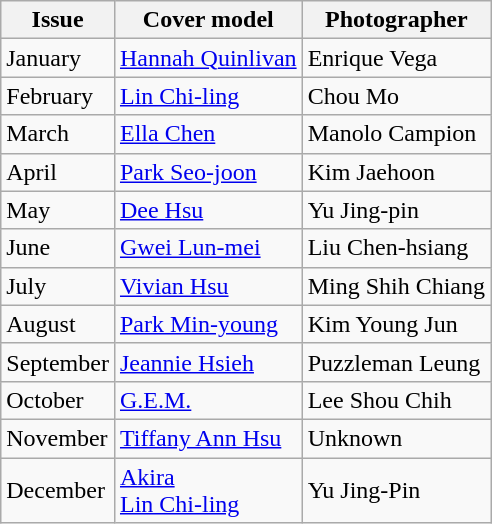<table class="wikitable">
<tr>
<th>Issue</th>
<th>Cover model</th>
<th>Photographer</th>
</tr>
<tr>
<td>January</td>
<td><a href='#'>Hannah Quinlivan</a></td>
<td>Enrique Vega</td>
</tr>
<tr>
<td>February</td>
<td><a href='#'>Lin Chi-ling</a></td>
<td>Chou Mo</td>
</tr>
<tr>
<td>March</td>
<td><a href='#'>Ella Chen</a></td>
<td>Manolo Campion</td>
</tr>
<tr>
<td>April</td>
<td><a href='#'>Park Seo-joon</a></td>
<td>Kim Jaehoon</td>
</tr>
<tr>
<td>May</td>
<td><a href='#'>Dee Hsu</a></td>
<td>Yu Jing-pin</td>
</tr>
<tr>
<td>June</td>
<td><a href='#'>Gwei Lun-mei</a></td>
<td>Liu Chen-hsiang</td>
</tr>
<tr>
<td>July</td>
<td><a href='#'>Vivian Hsu</a></td>
<td>Ming Shih Chiang</td>
</tr>
<tr>
<td>August</td>
<td><a href='#'>Park Min-young</a></td>
<td>Kim Young Jun</td>
</tr>
<tr>
<td>September</td>
<td><a href='#'>Jeannie Hsieh</a></td>
<td>Puzzleman Leung</td>
</tr>
<tr>
<td>October</td>
<td><a href='#'>G.E.M.</a></td>
<td>Lee Shou Chih</td>
</tr>
<tr>
<td>November</td>
<td><a href='#'>Tiffany Ann Hsu</a></td>
<td>Unknown</td>
</tr>
<tr>
<td>December</td>
<td><a href='#'>Akira</a><br><a href='#'>Lin Chi-ling</a></td>
<td>Yu Jing-Pin</td>
</tr>
</table>
